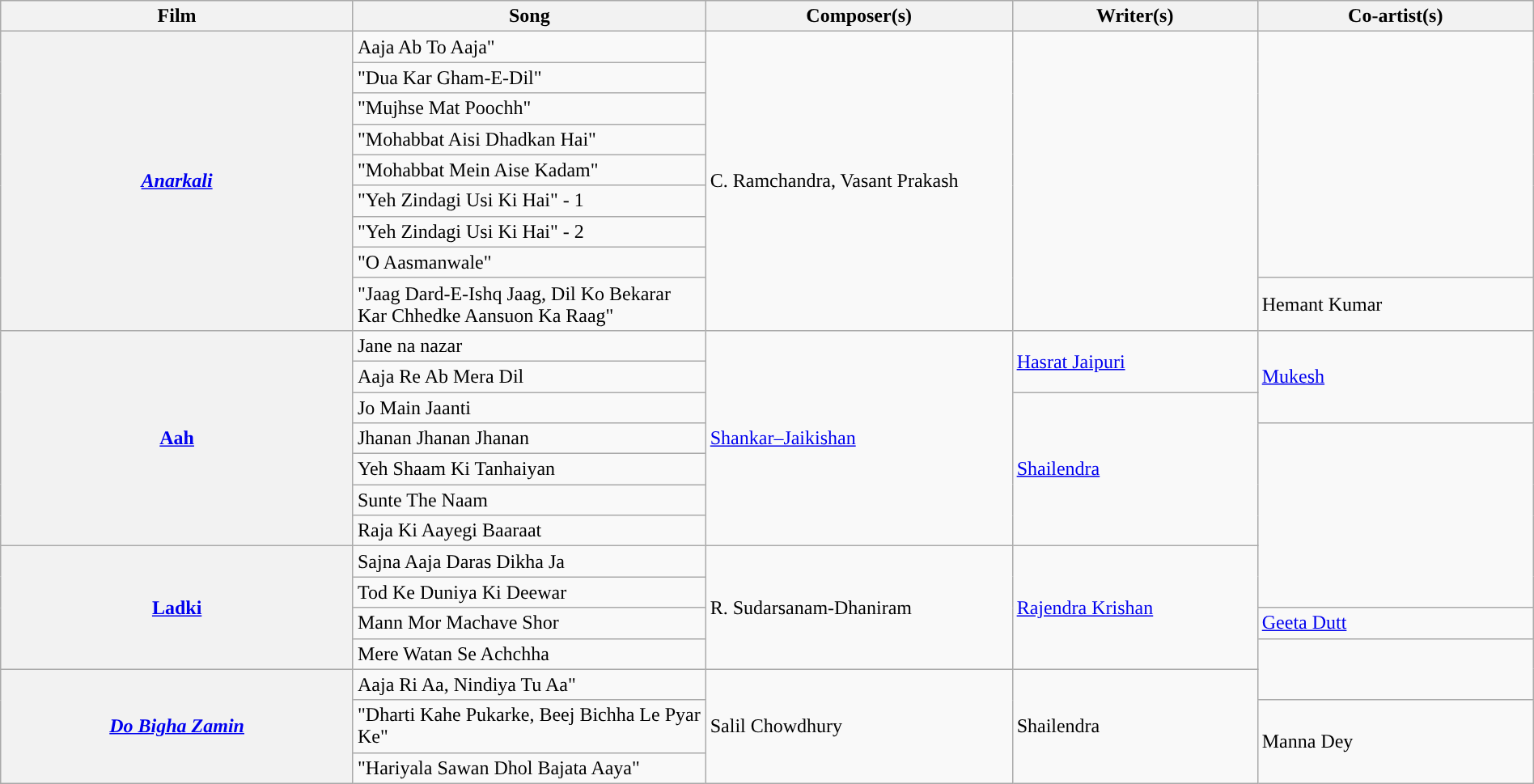<table class="wikitable plainrowheaders" style="width:100%; textcolor:#000">
<tr style="background:#b0e0e66;">
<th scope="col" style="width:23%;"><strong>Film</strong></th>
<th scope="col" style="width:23%;"><strong>Song</strong></th>
<th scope="col" style="width:20%;"><strong>Composer(s)</strong></th>
<th scope="col" style="width:16%;"><strong>Writer(s)</strong></th>
<th scope="col" style="width:18%;"><strong>Co-artist(s)</strong></th>
</tr>
<tr>
<th rowspan=9><em><a href='#'>Anarkali</a></em></th>
<td>Aaja Ab To Aaja"</td>
<td rowspan=9>C. Ramchandra, Vasant Prakash</td>
<td rowspan=9></td>
<td rowspan=8></td>
</tr>
<tr>
<td>"Dua Kar Gham-E-Dil"</td>
</tr>
<tr>
<td>"Mujhse Mat Poochh"</td>
</tr>
<tr>
<td>"Mohabbat Aisi Dhadkan Hai"</td>
</tr>
<tr>
<td>"Mohabbat Mein Aise Kadam"</td>
</tr>
<tr>
<td>"Yeh Zindagi Usi Ki Hai" - 1</td>
</tr>
<tr>
<td>"Yeh Zindagi Usi Ki Hai" - 2</td>
</tr>
<tr>
<td>"O Aasmanwale"</td>
</tr>
<tr>
<td>"Jaag Dard-E-Ishq Jaag, Dil Ko Bekarar Kar Chhedke Aansuon Ka Raag"</td>
<td>Hemant Kumar</td>
</tr>
<tr>
<th rowspan="7"><a href='#'>Aah</a></th>
<td>Jane na nazar </td>
<td rowspan="7"><a href='#'>Shankar–Jaikishan</a></td>
<td rowspan="2"><a href='#'>Hasrat Jaipuri</a></td>
<td rowspan="3"><a href='#'>Mukesh</a></td>
</tr>
<tr>
<td>Aaja Re Ab Mera Dil</td>
</tr>
<tr>
<td>Jo Main Jaanti</td>
<td rowspan="5"><a href='#'>Shailendra</a></td>
</tr>
<tr>
<td>Jhanan Jhanan Jhanan</td>
<td rowspan="6"></td>
</tr>
<tr>
<td>Yeh Shaam Ki Tanhaiyan</td>
</tr>
<tr>
<td>Sunte The Naam</td>
</tr>
<tr>
<td>Raja Ki Aayegi Baaraat</td>
</tr>
<tr>
<th rowspan="4"><a href='#'>Ladki</a></th>
<td>Sajna Aaja Daras Dikha Ja</td>
<td rowspan="4">R. Sudarsanam-Dhaniram</td>
<td rowspan="4"><a href='#'>Rajendra Krishan</a></td>
</tr>
<tr>
<td>Tod Ke Duniya Ki Deewar</td>
</tr>
<tr>
<td>Mann Mor Machave Shor</td>
<td><a href='#'>Geeta Dutt</a></td>
</tr>
<tr>
<td>Mere Watan Se Achchha</td>
<td rowspan="2"></td>
</tr>
<tr>
<th Rowspan=3><em><a href='#'>Do Bigha Zamin</a></em></th>
<td>Aaja Ri Aa, Nindiya Tu Aa"</td>
<td rowspan=3>Salil Chowdhury</td>
<td rowspan=3>Shailendra</td>
</tr>
<tr>
<td>"Dharti Kahe Pukarke, Beej Bichha Le Pyar Ke"</td>
<td rowspan=2>Manna Dey</td>
</tr>
<tr>
<td>"Hariyala Sawan Dhol Bajata Aaya"</td>
</tr>
</table>
